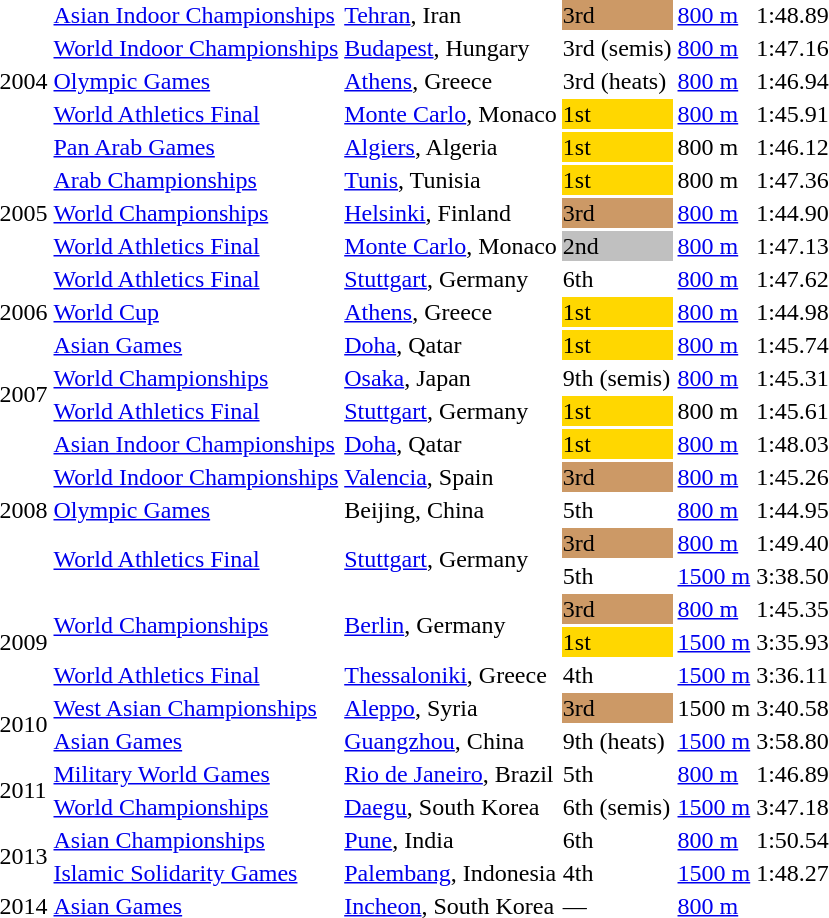<table>
<tr>
<td rowspan=5>2004</td>
<td><a href='#'>Asian Indoor Championships</a></td>
<td><a href='#'>Tehran</a>, Iran</td>
<td bgcolor="CC9966">3rd</td>
<td><a href='#'>800 m</a></td>
<td>1:48.89</td>
</tr>
<tr>
<td><a href='#'>World Indoor Championships</a></td>
<td><a href='#'>Budapest</a>, Hungary</td>
<td>3rd (semis)</td>
<td><a href='#'>800 m</a></td>
<td>1:47.16</td>
</tr>
<tr>
<td><a href='#'>Olympic Games</a></td>
<td><a href='#'>Athens</a>, Greece</td>
<td>3rd (heats)</td>
<td><a href='#'>800 m</a></td>
<td>1:46.94</td>
</tr>
<tr>
<td><a href='#'>World Athletics Final</a></td>
<td><a href='#'>Monte Carlo</a>, Monaco</td>
<td bgcolor="gold">1st</td>
<td><a href='#'>800 m</a></td>
<td>1:45.91</td>
</tr>
<tr>
<td><a href='#'>Pan Arab Games</a></td>
<td><a href='#'>Algiers</a>, Algeria</td>
<td bgcolor=gold>1st</td>
<td>800 m</td>
<td>1:46.12</td>
</tr>
<tr>
<td rowspan=3>2005</td>
<td><a href='#'>Arab Championships</a></td>
<td><a href='#'>Tunis</a>, Tunisia</td>
<td bgcolor=gold>1st</td>
<td>800 m</td>
<td>1:47.36</td>
</tr>
<tr>
<td><a href='#'>World Championships</a></td>
<td><a href='#'>Helsinki</a>, Finland</td>
<td bgcolor=cc9966>3rd</td>
<td><a href='#'>800 m</a></td>
<td>1:44.90</td>
</tr>
<tr>
<td><a href='#'>World Athletics Final</a></td>
<td><a href='#'>Monte Carlo</a>, Monaco</td>
<td bgcolor="silver">2nd</td>
<td><a href='#'>800 m</a></td>
<td>1:47.13</td>
</tr>
<tr>
<td rowspan=3>2006</td>
<td><a href='#'>World Athletics Final</a></td>
<td><a href='#'>Stuttgart</a>, Germany</td>
<td>6th</td>
<td><a href='#'>800 m</a></td>
<td>1:47.62</td>
</tr>
<tr>
<td><a href='#'>World Cup</a></td>
<td><a href='#'>Athens</a>, Greece</td>
<td bgcolor=gold>1st</td>
<td><a href='#'>800 m</a></td>
<td>1:44.98</td>
</tr>
<tr>
<td><a href='#'>Asian Games</a></td>
<td><a href='#'>Doha</a>, Qatar</td>
<td bgcolor=gold>1st</td>
<td><a href='#'>800 m</a></td>
<td>1:45.74</td>
</tr>
<tr>
<td rowspan=2>2007</td>
<td><a href='#'>World Championships</a></td>
<td><a href='#'>Osaka</a>, Japan</td>
<td>9th (semis)</td>
<td><a href='#'>800 m</a></td>
<td>1:45.31</td>
</tr>
<tr>
<td><a href='#'>World Athletics Final</a></td>
<td><a href='#'>Stuttgart</a>, Germany</td>
<td bgcolor=gold>1st</td>
<td>800 m</td>
<td>1:45.61 </td>
</tr>
<tr>
<td rowspan=5>2008</td>
<td><a href='#'>Asian Indoor Championships</a></td>
<td><a href='#'>Doha</a>, Qatar</td>
<td bgcolor=gold>1st</td>
<td><a href='#'>800 m</a></td>
<td>1:48.03 </td>
</tr>
<tr>
<td><a href='#'>World Indoor Championships</a></td>
<td><a href='#'>Valencia</a>, Spain</td>
<td bgcolor=cc9966>3rd</td>
<td><a href='#'>800 m</a></td>
<td>1:45.26</td>
</tr>
<tr>
<td><a href='#'>Olympic Games</a></td>
<td>Beijing, China</td>
<td>5th</td>
<td><a href='#'>800 m</a></td>
<td>1:44.95</td>
</tr>
<tr>
<td rowspan=2><a href='#'>World Athletics Final</a></td>
<td rowspan=2><a href='#'>Stuttgart</a>, Germany</td>
<td bgcolor=cc9966>3rd</td>
<td><a href='#'>800 m</a></td>
<td>1:49.40</td>
</tr>
<tr>
<td>5th</td>
<td><a href='#'>1500 m</a></td>
<td>3:38.50</td>
</tr>
<tr>
<td rowspan=3>2009</td>
<td rowspan=2><a href='#'>World Championships</a></td>
<td rowspan=2><a href='#'>Berlin</a>, Germany</td>
<td bgcolor="CC9966">3rd</td>
<td><a href='#'>800 m</a></td>
<td>1:45.35</td>
</tr>
<tr>
<td bgcolor="gold">1st</td>
<td><a href='#'>1500 m</a></td>
<td>3:35.93</td>
</tr>
<tr>
<td><a href='#'>World Athletics Final</a></td>
<td><a href='#'>Thessaloniki</a>, Greece</td>
<td>4th</td>
<td><a href='#'>1500 m</a></td>
<td>3:36.11</td>
</tr>
<tr>
<td rowspan=2>2010</td>
<td><a href='#'>West Asian Championships</a></td>
<td><a href='#'>Aleppo</a>, Syria</td>
<td bgcolor=cc9966>3rd</td>
<td>1500 m</td>
<td>3:40.58</td>
</tr>
<tr>
<td><a href='#'>Asian Games</a></td>
<td><a href='#'>Guangzhou</a>, China</td>
<td>9th (heats)</td>
<td><a href='#'>1500 m</a></td>
<td>3:58.80</td>
</tr>
<tr>
<td rowspan=2>2011</td>
<td><a href='#'>Military World Games</a></td>
<td><a href='#'>Rio de Janeiro</a>, Brazil</td>
<td>5th</td>
<td><a href='#'>800 m</a></td>
<td>1:46.89</td>
</tr>
<tr>
<td><a href='#'>World Championships</a></td>
<td><a href='#'>Daegu</a>, South Korea</td>
<td>6th (semis)</td>
<td><a href='#'>1500 m</a></td>
<td>3:47.18</td>
</tr>
<tr>
<td rowspan=2>2013</td>
<td><a href='#'>Asian Championships</a></td>
<td><a href='#'>Pune</a>, India</td>
<td>6th</td>
<td><a href='#'>800 m</a></td>
<td>1:50.54</td>
</tr>
<tr>
<td><a href='#'>Islamic Solidarity Games</a></td>
<td><a href='#'>Palembang</a>, Indonesia</td>
<td>4th</td>
<td><a href='#'>1500 m</a></td>
<td>1:48.27</td>
</tr>
<tr>
<td>2014</td>
<td><a href='#'>Asian Games</a></td>
<td><a href='#'>Incheon</a>, South Korea</td>
<td>—</td>
<td><a href='#'>800 m</a></td>
<td></td>
</tr>
</table>
